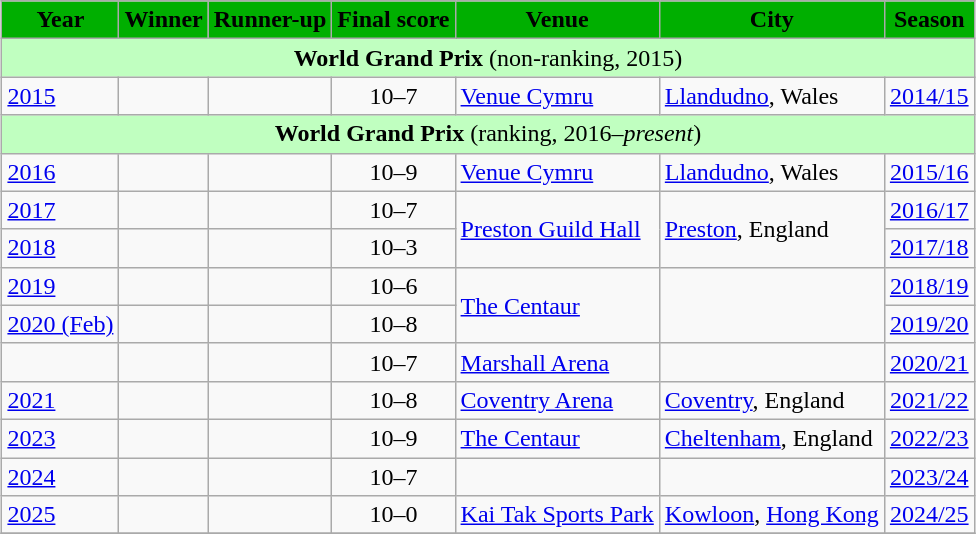<table class="wikitable" style="margin: auto">
<tr>
<th style="text-align: center; background-color: #00af00">Year</th>
<th style="text-align: center; background-color: #00af00">Winner</th>
<th style="text-align: center; background-color: #00af00">Runner-up</th>
<th style="text-align: center; background-color: #00af00">Final score</th>
<th style="text-align: center; background-color: #00af00">Venue</th>
<th style="text-align: center; background-color: #00af00">City</th>
<th style="text-align: center; background-color: #00af00">Season</th>
</tr>
<tr>
<td colspan=7 style="text-align: center; background-color: #c0ffc0"><strong>World Grand Prix</strong> (non-ranking, 2015)</td>
</tr>
<tr>
<td><a href='#'>2015</a></td>
<td></td>
<td></td>
<td style="text-align: center">10–7</td>
<td><a href='#'>Venue Cymru</a></td>
<td><a href='#'>Llandudno</a>, Wales</td>
<td><a href='#'>2014/15</a></td>
</tr>
<tr>
<td colspan=7 style="text-align: center; background-color: #c0ffc0"><strong>World Grand Prix</strong> (ranking, 2016–<em>present</em>)</td>
</tr>
<tr>
<td><a href='#'>2016</a></td>
<td></td>
<td></td>
<td style="text-align: center">10–9</td>
<td><a href='#'>Venue Cymru</a></td>
<td><a href='#'>Llandudno</a>, Wales</td>
<td><a href='#'>2015/16</a></td>
</tr>
<tr>
<td><a href='#'>2017</a></td>
<td></td>
<td></td>
<td style="text-align: center">10–7</td>
<td rowspan=2><a href='#'>Preston Guild Hall</a></td>
<td rowspan=2><a href='#'>Preston</a>, England</td>
<td><a href='#'>2016/17</a></td>
</tr>
<tr>
<td><a href='#'>2018</a></td>
<td></td>
<td></td>
<td style="text-align: center">10–3</td>
<td><a href='#'>2017/18</a></td>
</tr>
<tr>
<td><a href='#'>2019</a></td>
<td></td>
<td></td>
<td style="text-align: center">10–6</td>
<td rowspan=2><a href='#'>The Centaur</a></td>
<td rowspan=2></td>
<td><a href='#'>2018/19</a></td>
</tr>
<tr>
<td><a href='#'>2020 (Feb)</a></td>
<td></td>
<td></td>
<td style="text-align: center">10–8</td>
<td><a href='#'>2019/20</a></td>
</tr>
<tr>
<td></td>
<td></td>
<td></td>
<td style="text-align: center">10–7</td>
<td><a href='#'>Marshall Arena</a></td>
<td></td>
<td><a href='#'>2020/21</a></td>
</tr>
<tr>
<td><a href='#'>2021</a></td>
<td></td>
<td></td>
<td style="text-align: center">10–8</td>
<td><a href='#'>Coventry Arena</a></td>
<td><a href='#'>Coventry</a>, England</td>
<td><a href='#'>2021/22</a></td>
</tr>
<tr>
<td><a href='#'>2023</a></td>
<td></td>
<td></td>
<td style="text-align: center">10–9</td>
<td><a href='#'>The Centaur</a></td>
<td><a href='#'>Cheltenham</a>, England</td>
<td><a href='#'>2022/23</a></td>
</tr>
<tr>
<td><a href='#'>2024</a></td>
<td></td>
<td></td>
<td style="text-align: center">10–7</td>
<td></td>
<td></td>
<td><a href='#'>2023/24</a></td>
</tr>
<tr>
<td><a href='#'>2025</a></td>
<td></td>
<td></td>
<td style="text-align: center">10–0</td>
<td><a href='#'>Kai Tak Sports Park</a></td>
<td><a href='#'>Kowloon</a>, <a href='#'>Hong Kong</a></td>
<td><a href='#'>2024/25</a></td>
</tr>
<tr>
</tr>
</table>
